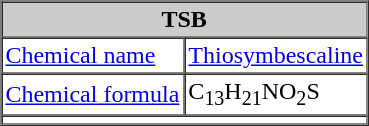<table border="1" cellpadding="2" cellspacing="0" align="right" style="margin-left:1em">
<tr ---->
<th colspan="2" bgcolor="#cccccc">TSB</th>
</tr>
<tr ---->
<td><a href='#'>Chemical name</a></td>
<td><a href='#'>Thio</a><a href='#'>symbescaline</a></td>
</tr>
<tr ---->
<td><a href='#'>Chemical formula</a></td>
<td>C<sub>13</sub>H<sub>21</sub>NO<sub>2</sub>S</td>
</tr>
<tr ---->
<td colspan="2" align="center"></td>
</tr>
</table>
